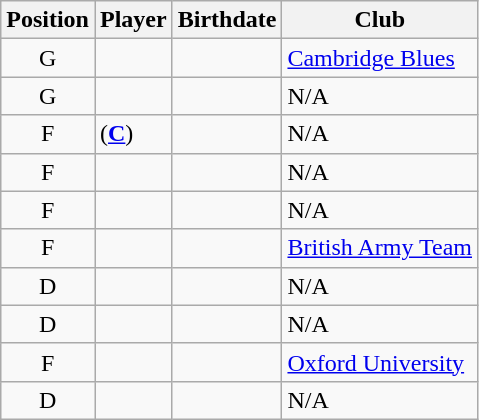<table class="wikitable sortable" style="margin: 1em 1em 0; background: #f9f9f9; border: 1px #aaa solid; border-collapse: collapse; text-align: center; border: 1px solid; padding: 4px; border-spacing=0;">
<tr>
<th>Position</th>
<th>Player</th>
<th>Birthdate</th>
<th>Club</th>
</tr>
<tr>
<td>G</td>
<td align="left"></td>
<td align="right"></td>
<td align="left"> <a href='#'>Cambridge Blues</a></td>
</tr>
<tr>
<td>G</td>
<td align="left"></td>
<td align="right"></td>
<td align="left">N/A</td>
</tr>
<tr>
<td>F</td>
<td align="left"> (<strong><a href='#'>C</a></strong>)</td>
<td align="right"></td>
<td align="left">N/A</td>
</tr>
<tr>
<td>F</td>
<td align="left"></td>
<td align="right"></td>
<td align="left">N/A</td>
</tr>
<tr>
<td>F</td>
<td align="left"></td>
<td align="right"></td>
<td align="left">N/A</td>
</tr>
<tr>
<td>F</td>
<td align="left"></td>
<td align="right"></td>
<td align="left"> <a href='#'>British Army Team</a></td>
</tr>
<tr>
<td>D</td>
<td align="left"></td>
<td align="right"></td>
<td align="left">N/A</td>
</tr>
<tr>
<td>D</td>
<td align="left"></td>
<td align="right"></td>
<td align="left">N/A</td>
</tr>
<tr>
<td>F</td>
<td align="left"></td>
<td align="right"></td>
<td align="left"> <a href='#'>Oxford University</a></td>
</tr>
<tr>
<td>D</td>
<td align="left"></td>
<td align="right"></td>
<td align="left">N/A</td>
</tr>
</table>
